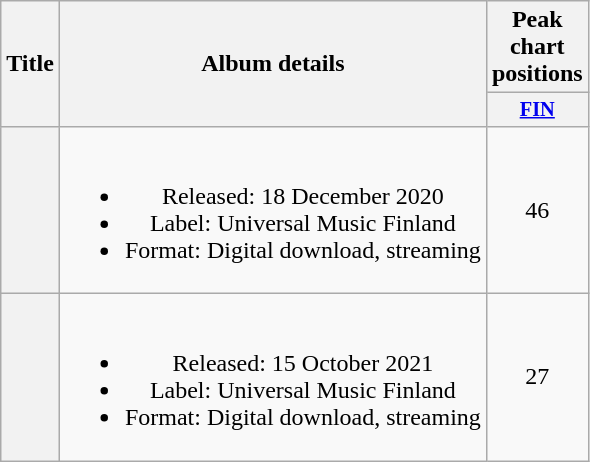<table class="wikitable plainrowheaders" style="text-align:center;">
<tr>
<th scope="col" rowspan="2">Title</th>
<th scope="col" rowspan="2">Album details</th>
<th scope="col" colspan="1">Peak chart positions</th>
</tr>
<tr>
<th scope="col" style="width:3em;font-size:85%;"><a href='#'>FIN</a><br></th>
</tr>
<tr>
<th scope="row"><em></em></th>
<td><br><ul><li>Released: 18 December 2020</li><li>Label: Universal Music Finland</li><li>Format: Digital download, streaming</li></ul></td>
<td>46</td>
</tr>
<tr>
<th scope="row"><em></em></th>
<td><br><ul><li>Released: 15 October 2021</li><li>Label: Universal Music Finland</li><li>Format: Digital download, streaming</li></ul></td>
<td>27</td>
</tr>
</table>
